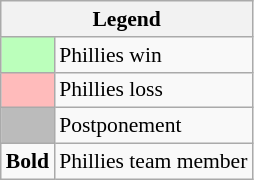<table class="wikitable" style="font-size:90%">
<tr>
<th colspan="2">Legend</th>
</tr>
<tr>
<td style="background:#bfb;"> </td>
<td>Phillies win</td>
</tr>
<tr>
<td style="background:#fbb;"> </td>
<td>Phillies loss</td>
</tr>
<tr>
<td style="background:#bbb;"> </td>
<td>Postponement</td>
</tr>
<tr>
<td><strong>Bold</strong></td>
<td>Phillies team member</td>
</tr>
</table>
